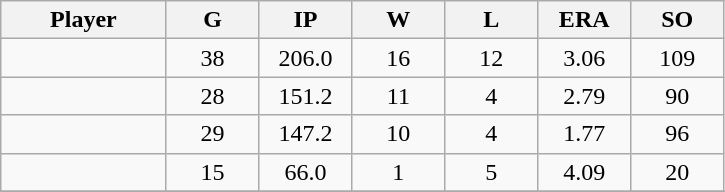<table class="wikitable sortable">
<tr>
<th bgcolor="#DDDDFF" width="16%">Player</th>
<th bgcolor="#DDDDFF" width="9%">G</th>
<th bgcolor="#DDDDFF" width="9%">IP</th>
<th bgcolor="#DDDDFF" width="9%">W</th>
<th bgcolor="#DDDDFF" width="9%">L</th>
<th bgcolor="#DDDDFF" width="9%">ERA</th>
<th bgcolor="#DDDDFF" width="9%">SO</th>
</tr>
<tr align="center">
<td></td>
<td>38</td>
<td>206.0</td>
<td>16</td>
<td>12</td>
<td>3.06</td>
<td>109</td>
</tr>
<tr align="center">
<td></td>
<td>28</td>
<td>151.2</td>
<td>11</td>
<td>4</td>
<td>2.79</td>
<td>90</td>
</tr>
<tr align="center">
<td></td>
<td>29</td>
<td>147.2</td>
<td>10</td>
<td>4</td>
<td>1.77</td>
<td>96</td>
</tr>
<tr align="center">
<td></td>
<td>15</td>
<td>66.0</td>
<td>1</td>
<td>5</td>
<td>4.09</td>
<td>20</td>
</tr>
<tr align="center">
</tr>
</table>
